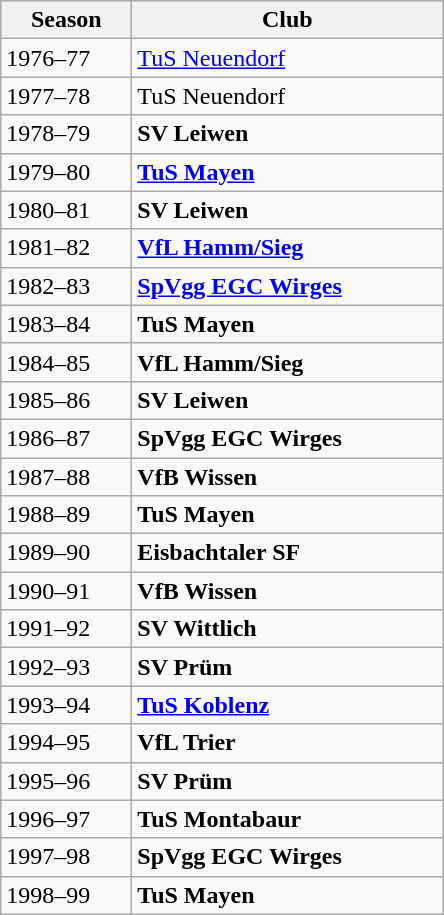<table class="wikitable">
<tr align="center" bgcolor="#dfdfdf">
<th width="80">Season</th>
<th width="200">Club</th>
</tr>
<tr>
<td>1976–77</td>
<td><a href='#'>TuS Neuendorf</a></td>
</tr>
<tr>
<td>1977–78</td>
<td>TuS Neuendorf</td>
</tr>
<tr>
<td>1978–79</td>
<td><strong>SV Leiwen</strong></td>
</tr>
<tr>
<td>1979–80</td>
<td><strong><a href='#'>TuS Mayen</a></strong></td>
</tr>
<tr>
<td>1980–81</td>
<td><strong>SV Leiwen</strong></td>
</tr>
<tr>
<td>1981–82</td>
<td><strong><a href='#'>VfL Hamm/Sieg</a></strong></td>
</tr>
<tr>
<td>1982–83</td>
<td><strong><a href='#'>SpVgg EGC Wirges</a></strong></td>
</tr>
<tr>
<td>1983–84</td>
<td><strong>TuS Mayen</strong></td>
</tr>
<tr>
<td>1984–85</td>
<td><strong>VfL Hamm/Sieg</strong></td>
</tr>
<tr>
<td>1985–86</td>
<td><strong>SV Leiwen</strong></td>
</tr>
<tr>
<td>1986–87</td>
<td><strong>SpVgg EGC Wirges</strong></td>
</tr>
<tr>
<td>1987–88</td>
<td><strong>VfB Wissen</strong></td>
</tr>
<tr>
<td>1988–89</td>
<td><strong>TuS Mayen</strong></td>
</tr>
<tr>
<td>1989–90</td>
<td><strong>Eisbachtaler SF</strong></td>
</tr>
<tr>
<td>1990–91</td>
<td><strong>VfB Wissen</strong></td>
</tr>
<tr>
<td>1991–92</td>
<td><strong>SV Wittlich</strong></td>
</tr>
<tr>
<td>1992–93</td>
<td><strong>SV Prüm</strong></td>
</tr>
<tr>
<td>1993–94</td>
<td><strong><a href='#'>TuS Koblenz</a></strong></td>
</tr>
<tr>
<td>1994–95</td>
<td><strong>VfL Trier</strong></td>
</tr>
<tr>
<td>1995–96</td>
<td><strong>SV Prüm</strong></td>
</tr>
<tr>
<td>1996–97</td>
<td><strong>TuS Montabaur</strong></td>
</tr>
<tr>
<td>1997–98</td>
<td><strong>SpVgg EGC Wirges</strong></td>
</tr>
<tr>
<td>1998–99</td>
<td><strong>TuS Mayen</strong></td>
</tr>
</table>
